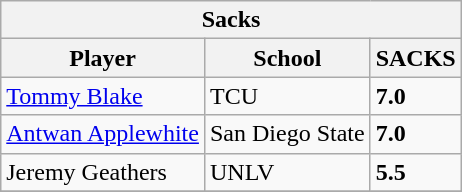<table class="wikitable">
<tr>
<th colspan="3" align="center">Sacks</th>
</tr>
<tr>
<th>Player</th>
<th>School</th>
<th>SACKS</th>
</tr>
<tr>
<td><a href='#'>Tommy Blake</a></td>
<td>TCU</td>
<td><strong>7.0</strong></td>
</tr>
<tr>
<td><a href='#'>Antwan Applewhite</a></td>
<td>San Diego State</td>
<td><strong>7.0</strong></td>
</tr>
<tr>
<td>Jeremy Geathers</td>
<td>UNLV</td>
<td><strong>5.5</strong></td>
</tr>
<tr>
</tr>
</table>
